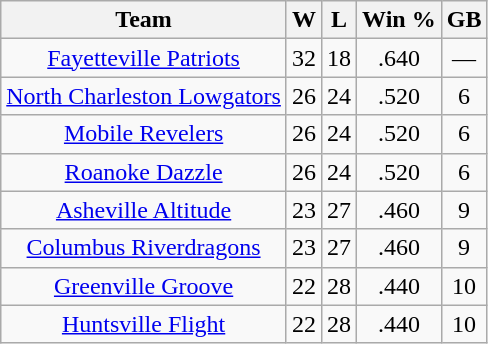<table class="wikitable" style="text-align:center">
<tr>
<th>Team</th>
<th>W</th>
<th>L</th>
<th>Win %</th>
<th>GB</th>
</tr>
<tr>
<td><a href='#'>Fayetteville Patriots</a></td>
<td>32</td>
<td>18</td>
<td>.640</td>
<td>—</td>
</tr>
<tr>
<td><a href='#'>North Charleston Lowgators</a></td>
<td>26</td>
<td>24</td>
<td>.520</td>
<td>6</td>
</tr>
<tr>
<td><a href='#'>Mobile Revelers</a></td>
<td>26</td>
<td>24</td>
<td>.520</td>
<td>6</td>
</tr>
<tr>
<td><a href='#'>Roanoke Dazzle</a></td>
<td>26</td>
<td>24</td>
<td>.520</td>
<td>6</td>
</tr>
<tr>
<td><a href='#'>Asheville Altitude</a></td>
<td>23</td>
<td>27</td>
<td>.460</td>
<td>9</td>
</tr>
<tr>
<td><a href='#'>Columbus Riverdragons</a></td>
<td>23</td>
<td>27</td>
<td>.460</td>
<td>9</td>
</tr>
<tr>
<td><a href='#'>Greenville Groove</a></td>
<td>22</td>
<td>28</td>
<td>.440</td>
<td>10</td>
</tr>
<tr>
<td><a href='#'>Huntsville Flight</a></td>
<td>22</td>
<td>28</td>
<td>.440</td>
<td>10</td>
</tr>
</table>
